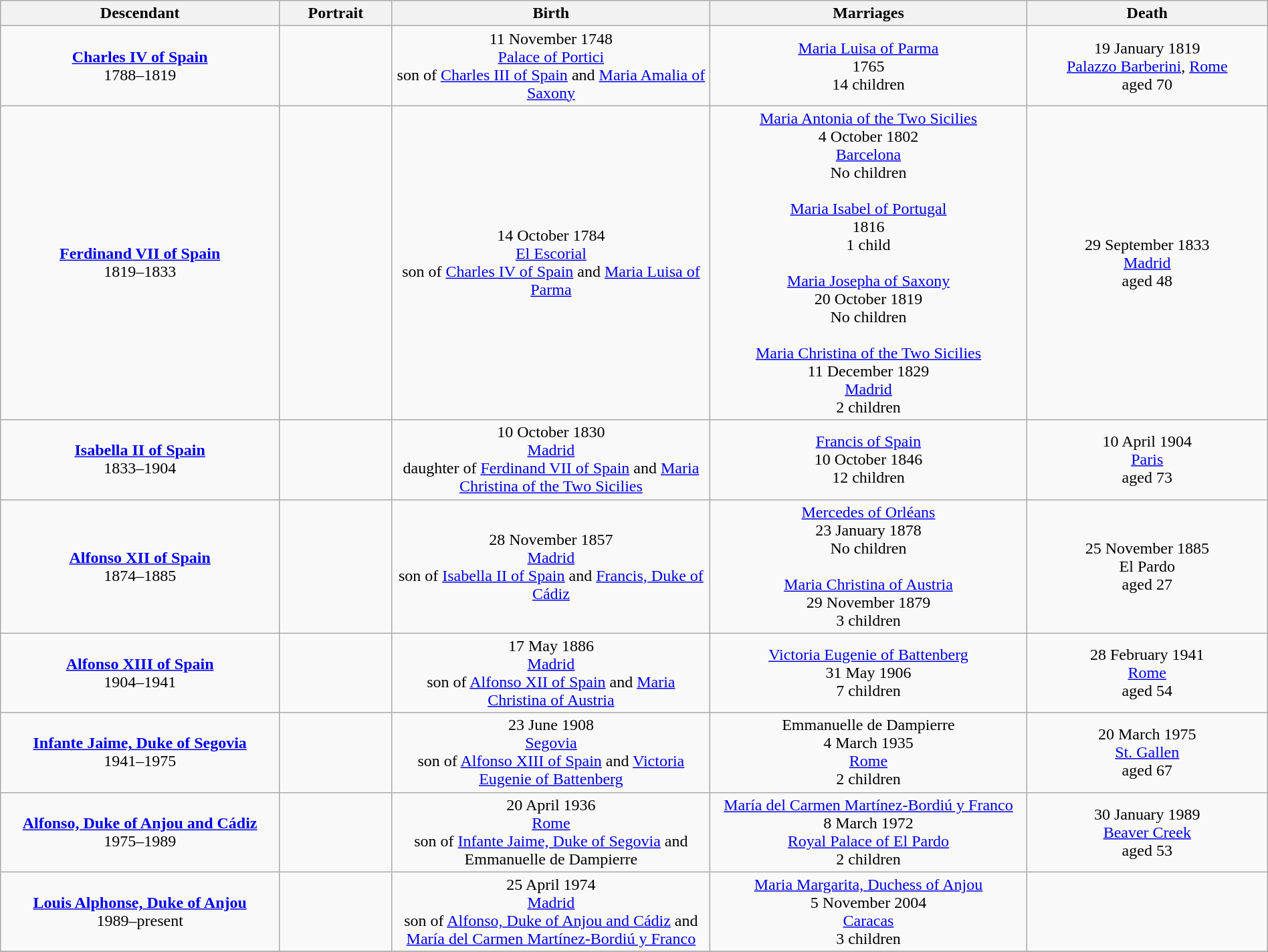<table style="text-align:center; width:100%" class="wikitable sticky-header">
<tr>
<th width=22%>Descendant</th>
<th width=105px>Portrait</th>
<th>Birth</th>
<th width=25%>Marriages</th>
<th width=19%>Death</th>
</tr>
<tr>
<td><strong><a href='#'>Charles IV of Spain</a></strong><br>1788–1819</td>
<td></td>
<td>11 November 1748<br><a href='#'>Palace of Portici</a><br>son of <a href='#'>Charles III of Spain</a> and <a href='#'>Maria Amalia of Saxony</a></td>
<td><a href='#'>Maria Luisa of Parma</a><br>1765<br>14 children</td>
<td>19 January 1819<br><a href='#'>Palazzo Barberini</a>, <a href='#'>Rome</a><br>aged 70</td>
</tr>
<tr>
<td><strong><a href='#'>Ferdinand VII of Spain</a></strong><br>1819–1833</td>
<td></td>
<td>14 October 1784<br><a href='#'>El Escorial</a><br>son of <a href='#'>Charles IV of Spain</a> and <a href='#'>Maria Luisa of Parma</a></td>
<td><a href='#'>Maria Antonia of the Two Sicilies</a><br>4 October 1802<br><a href='#'>Barcelona</a><br>No children<br><br><a href='#'>Maria Isabel of Portugal</a><br>1816<br>1 child<br><br><a href='#'>Maria Josepha of Saxony</a><br>20 October 1819<br>No children<br><br><a href='#'>Maria Christina of the Two Sicilies</a><br>11 December 1829<br><a href='#'>Madrid</a><br>2 children</td>
<td>29 September 1833<br><a href='#'>Madrid</a><br>aged 48</td>
</tr>
<tr>
<td><strong><a href='#'>Isabella II of Spain</a></strong><br>1833–1904</td>
<td></td>
<td>10 October 1830<br><a href='#'>Madrid</a><br>daughter of <a href='#'>Ferdinand VII of Spain</a> and <a href='#'>Maria Christina of the Two Sicilies</a></td>
<td><a href='#'>Francis of Spain</a><br>10 October 1846<br>12 children</td>
<td>10 April 1904<br><a href='#'>Paris</a><br>aged 73</td>
</tr>
<tr>
<td><strong><a href='#'>Alfonso XII of Spain</a></strong><br>1874–1885</td>
<td></td>
<td>28 November 1857<br><a href='#'>Madrid</a><br>son of <a href='#'>Isabella II of Spain</a> and <a href='#'>Francis, Duke of Cádiz</a></td>
<td><a href='#'>Mercedes of Orléans</a><br>23 January 1878<br>No children<br><br><a href='#'>Maria Christina of Austria</a><br>29 November 1879<br>3 children</td>
<td>25 November 1885<br>El Pardo<br>aged 27</td>
</tr>
<tr>
<td><strong><a href='#'>Alfonso XIII of Spain</a></strong><br>1904–1941</td>
<td></td>
<td>17 May 1886<br><a href='#'>Madrid</a><br>son of <a href='#'>Alfonso XII of Spain</a> and <a href='#'>Maria Christina of Austria</a></td>
<td><a href='#'>Victoria Eugenie of Battenberg</a><br>31 May 1906<br>7 children</td>
<td>28 February 1941<br><a href='#'>Rome</a><br>aged 54</td>
</tr>
<tr>
<td><strong><a href='#'>Infante Jaime, Duke of Segovia</a></strong><br>1941–1975</td>
<td></td>
<td>23 June 1908<br><a href='#'>Segovia</a><br>son of <a href='#'>Alfonso XIII of Spain</a> and <a href='#'>Victoria Eugenie of Battenberg</a></td>
<td>Emmanuelle de Dampierre<br>4 March 1935<br><a href='#'>Rome</a><br>2 children</td>
<td>20 March 1975<br><a href='#'>St. Gallen</a><br>aged 67</td>
</tr>
<tr>
<td><strong><a href='#'>Alfonso, Duke of Anjou and Cádiz</a></strong><br>1975–1989</td>
<td></td>
<td>20 April 1936<br><a href='#'>Rome</a><br>son of <a href='#'>Infante Jaime, Duke of Segovia</a> and Emmanuelle de Dampierre</td>
<td><a href='#'>María del Carmen Martínez-Bordiú y Franco</a><br>8 March 1972<br><a href='#'>Royal Palace of El Pardo</a><br>2 children</td>
<td>30 January 1989<br><a href='#'>Beaver Creek</a><br>aged 53</td>
</tr>
<tr>
<td><strong><a href='#'>Louis Alphonse, Duke of Anjou</a></strong><br>1989–present</td>
<td></td>
<td>25 April 1974<br><a href='#'>Madrid</a><br>son of <a href='#'>Alfonso, Duke of Anjou and Cádiz</a> and <a href='#'>María del Carmen Martínez-Bordiú y Franco</a></td>
<td><a href='#'>Maria Margarita, Duchess of Anjou</a><br>5 November 2004<br><a href='#'>Caracas</a><br>3 children</td>
<td></td>
</tr>
<tr>
</tr>
</table>
